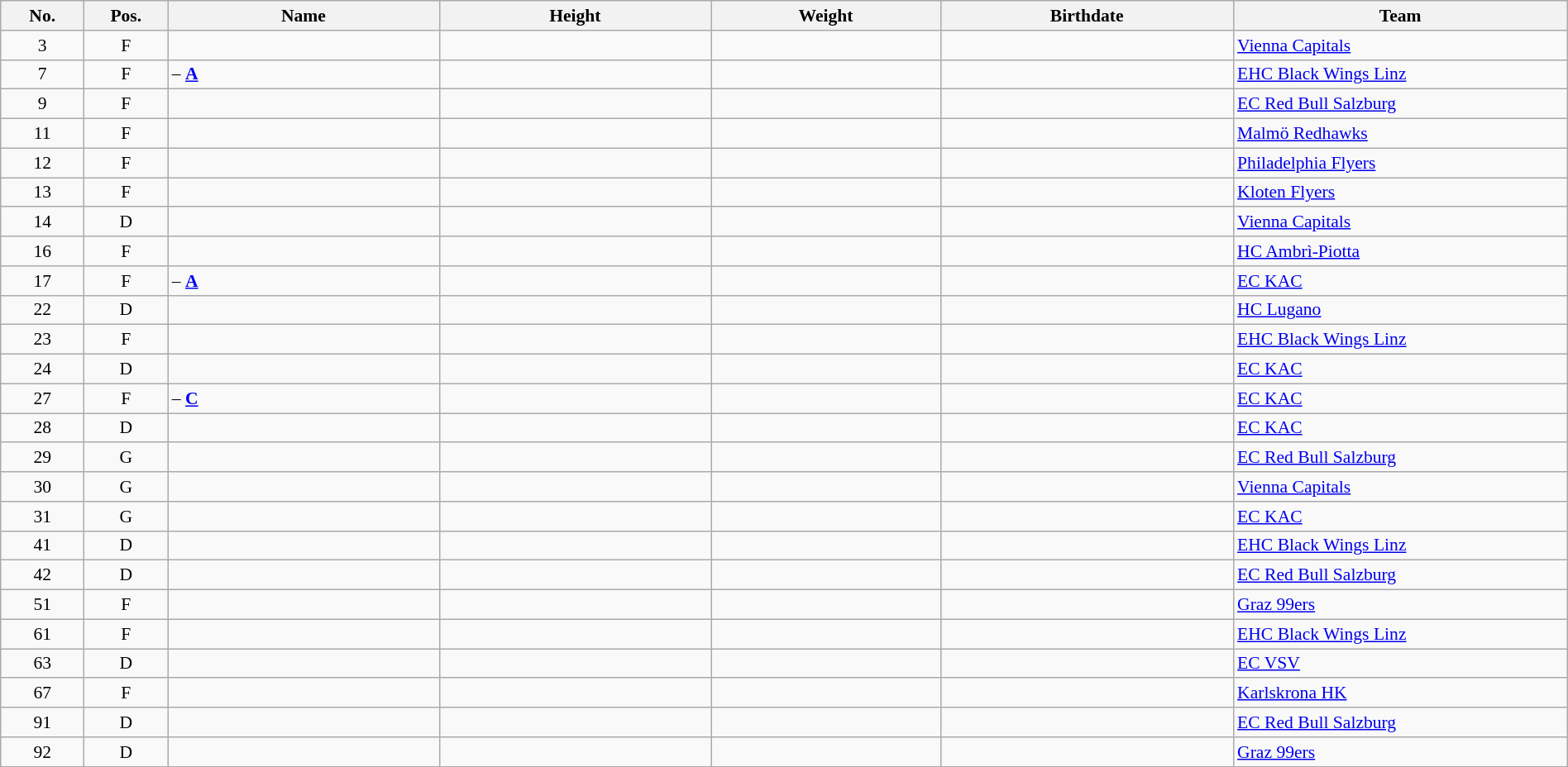<table width="100%" class="wikitable sortable" style="font-size: 90%; text-align: center;">
<tr>
<th style="width:  4%;">No.</th>
<th style="width:  4%;">Pos.</th>
<th style="width: 13%;">Name</th>
<th style="width: 13%;">Height</th>
<th style="width: 11%;">Weight</th>
<th style="width: 14%;">Birthdate</th>
<th style="width: 16%;">Team</th>
</tr>
<tr>
<td>3</td>
<td>F</td>
<td align=left></td>
<td></td>
<td></td>
<td></td>
<td style="text-align:left;"> <a href='#'>Vienna Capitals</a></td>
</tr>
<tr>
<td>7</td>
<td>F</td>
<td align=left> – <strong><a href='#'>A</a></strong></td>
<td></td>
<td></td>
<td></td>
<td style="text-align:left;"> <a href='#'>EHC Black Wings Linz</a></td>
</tr>
<tr>
<td>9</td>
<td>F</td>
<td align=left></td>
<td></td>
<td></td>
<td></td>
<td style="text-align:left;"> <a href='#'>EC Red Bull Salzburg</a></td>
</tr>
<tr>
<td>11</td>
<td>F</td>
<td align=left></td>
<td></td>
<td></td>
<td></td>
<td style="text-align:left;"> <a href='#'>Malmö Redhawks</a></td>
</tr>
<tr>
<td>12</td>
<td>F</td>
<td align=left></td>
<td></td>
<td></td>
<td></td>
<td style="text-align:left;"> <a href='#'>Philadelphia Flyers</a></td>
</tr>
<tr>
<td>13</td>
<td>F</td>
<td align=left></td>
<td></td>
<td></td>
<td></td>
<td style="text-align:left;"> <a href='#'>Kloten Flyers</a></td>
</tr>
<tr>
<td>14</td>
<td>D</td>
<td align=left></td>
<td></td>
<td></td>
<td></td>
<td style="text-align:left;"> <a href='#'>Vienna Capitals</a></td>
</tr>
<tr>
<td>16</td>
<td>F</td>
<td align=left></td>
<td></td>
<td></td>
<td></td>
<td style="text-align:left;"> <a href='#'>HC Ambrì-Piotta</a></td>
</tr>
<tr>
<td>17</td>
<td>F</td>
<td align=left> – <strong><a href='#'>A</a></strong></td>
<td></td>
<td></td>
<td></td>
<td style="text-align:left;"> <a href='#'>EC KAC</a></td>
</tr>
<tr>
<td>22</td>
<td>D</td>
<td align=left></td>
<td></td>
<td></td>
<td></td>
<td style="text-align:left;"> <a href='#'>HC Lugano</a></td>
</tr>
<tr>
<td>23</td>
<td>F</td>
<td align=left></td>
<td></td>
<td></td>
<td></td>
<td style="text-align:left;"> <a href='#'>EHC Black Wings Linz</a></td>
</tr>
<tr>
<td>24</td>
<td>D</td>
<td align=left></td>
<td></td>
<td></td>
<td></td>
<td style="text-align:left;"> <a href='#'>EC KAC</a></td>
</tr>
<tr>
<td>27</td>
<td>F</td>
<td align=left> – <strong><a href='#'>C</a></strong></td>
<td></td>
<td></td>
<td></td>
<td style="text-align:left;"> <a href='#'>EC KAC</a></td>
</tr>
<tr>
<td>28</td>
<td>D</td>
<td align=left></td>
<td></td>
<td></td>
<td></td>
<td style="text-align:left;"> <a href='#'>EC KAC</a></td>
</tr>
<tr>
<td>29</td>
<td>G</td>
<td align=left></td>
<td></td>
<td></td>
<td></td>
<td style="text-align:left;"> <a href='#'>EC Red Bull Salzburg</a></td>
</tr>
<tr>
<td>30</td>
<td>G</td>
<td align=left></td>
<td></td>
<td></td>
<td></td>
<td style="text-align:left;"> <a href='#'>Vienna Capitals</a></td>
</tr>
<tr>
<td>31</td>
<td>G</td>
<td align=left></td>
<td></td>
<td></td>
<td></td>
<td style="text-align:left;"> <a href='#'>EC KAC</a></td>
</tr>
<tr>
<td>41</td>
<td>D</td>
<td align=left></td>
<td></td>
<td></td>
<td></td>
<td style="text-align:left;"> <a href='#'>EHC Black Wings Linz</a></td>
</tr>
<tr>
<td>42</td>
<td>D</td>
<td align=left></td>
<td></td>
<td></td>
<td></td>
<td style="text-align:left;"> <a href='#'>EC Red Bull Salzburg</a></td>
</tr>
<tr>
<td>51</td>
<td>F</td>
<td align=left></td>
<td></td>
<td></td>
<td></td>
<td style="text-align:left;"> <a href='#'>Graz 99ers</a></td>
</tr>
<tr>
<td>61</td>
<td>F</td>
<td align=left></td>
<td></td>
<td></td>
<td></td>
<td style="text-align:left;"> <a href='#'>EHC Black Wings Linz</a></td>
</tr>
<tr>
<td>63</td>
<td>D</td>
<td align=left></td>
<td></td>
<td></td>
<td></td>
<td style="text-align:left;"> <a href='#'>EC VSV</a></td>
</tr>
<tr>
<td>67</td>
<td>F</td>
<td align=left></td>
<td></td>
<td></td>
<td></td>
<td style="text-align:left;"> <a href='#'>Karlskrona HK</a></td>
</tr>
<tr>
<td>91</td>
<td>D</td>
<td align=left></td>
<td></td>
<td></td>
<td></td>
<td style="text-align:left;"> <a href='#'>EC Red Bull Salzburg</a></td>
</tr>
<tr>
<td>92</td>
<td>D</td>
<td align=left></td>
<td></td>
<td></td>
<td></td>
<td style="text-align:left;"> <a href='#'>Graz 99ers</a></td>
</tr>
</table>
